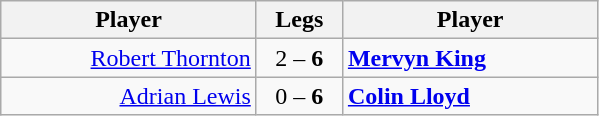<table class=wikitable style="text-align:center">
<tr>
<th width=163>Player</th>
<th width=50>Legs</th>
<th width=163>Player</th>
</tr>
<tr align=left>
<td align=right><a href='#'>Robert Thornton</a> </td>
<td align=center>2 – <strong>6</strong></td>
<td> <strong><a href='#'>Mervyn King</a></strong></td>
</tr>
<tr align=left>
<td align=right><a href='#'>Adrian Lewis</a> </td>
<td align=center>0 – <strong>6</strong></td>
<td> <strong><a href='#'>Colin Lloyd</a></strong></td>
</tr>
</table>
